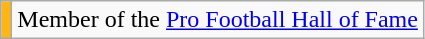<table class="wikitable">
<tr>
<th scope="row" style="text-align:center; background:#FFB612;"></th>
<td>Member of the <a href='#'>Pro Football Hall of Fame</a></td>
</tr>
</table>
